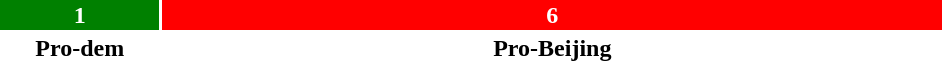<table style="width:50%; text-align:center;">
<tr style="color:white;">
<td style="background:green; width:17%;"><strong>1</strong></td>
<td style="background:red; width:83%;"><strong>6</strong></td>
</tr>
<tr>
<td><span><strong>Pro-dem</strong></span></td>
<td><span><strong>Pro-Beijing</strong></span></td>
</tr>
</table>
